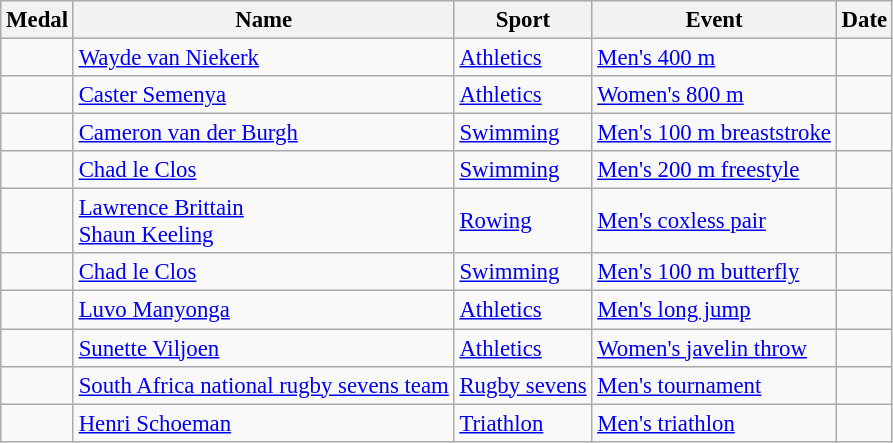<table class="wikitable sortable" style="font-size: 95%;">
<tr>
<th>Medal</th>
<th>Name</th>
<th>Sport</th>
<th>Event</th>
<th>Date</th>
</tr>
<tr>
<td></td>
<td><a href='#'>Wayde van Niekerk</a></td>
<td><a href='#'>Athletics</a></td>
<td><a href='#'>Men's 400 m</a></td>
<td></td>
</tr>
<tr>
<td></td>
<td><a href='#'>Caster Semenya</a></td>
<td><a href='#'>Athletics</a></td>
<td><a href='#'>Women's 800 m</a></td>
<td></td>
</tr>
<tr>
<td></td>
<td><a href='#'>Cameron van der Burgh</a></td>
<td><a href='#'>Swimming</a></td>
<td><a href='#'>Men's 100 m breaststroke</a></td>
<td></td>
</tr>
<tr>
<td></td>
<td><a href='#'>Chad le Clos</a></td>
<td><a href='#'>Swimming</a></td>
<td><a href='#'>Men's 200 m freestyle</a></td>
<td></td>
</tr>
<tr>
<td></td>
<td><a href='#'>Lawrence Brittain</a><br><a href='#'>Shaun Keeling</a></td>
<td><a href='#'>Rowing</a></td>
<td><a href='#'>Men's coxless pair</a></td>
<td></td>
</tr>
<tr>
<td></td>
<td><a href='#'>Chad le Clos</a></td>
<td><a href='#'>Swimming</a></td>
<td><a href='#'>Men's 100 m butterfly</a></td>
<td></td>
</tr>
<tr>
<td></td>
<td><a href='#'>Luvo Manyonga</a></td>
<td><a href='#'>Athletics</a></td>
<td><a href='#'>Men's long jump</a></td>
<td></td>
</tr>
<tr>
<td></td>
<td><a href='#'>Sunette Viljoen</a></td>
<td><a href='#'>Athletics</a></td>
<td><a href='#'>Women's javelin throw</a></td>
<td></td>
</tr>
<tr>
<td></td>
<td><a href='#'>South Africa national rugby sevens team</a><br></td>
<td><a href='#'>Rugby sevens</a></td>
<td><a href='#'>Men's tournament</a></td>
<td></td>
</tr>
<tr>
<td></td>
<td><a href='#'>Henri Schoeman</a></td>
<td><a href='#'>Triathlon</a></td>
<td><a href='#'>Men's triathlon</a></td>
<td></td>
</tr>
</table>
